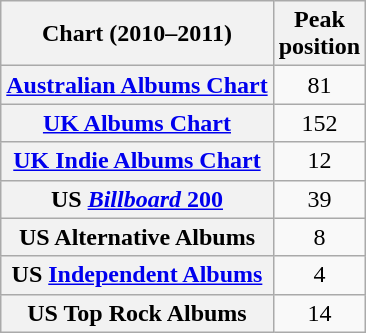<table class="wikitable sortable plainrowheaders" style="text-align:center">
<tr>
<th scope="col">Chart (2010–2011)</th>
<th scope="col">Peak<br>position</th>
</tr>
<tr>
<th scope="row"><a href='#'>Australian Albums Chart</a></th>
<td>81</td>
</tr>
<tr>
<th scope="row"><a href='#'>UK Albums Chart</a></th>
<td>152</td>
</tr>
<tr>
<th scope="row"><a href='#'>UK Indie Albums Chart</a></th>
<td>12</td>
</tr>
<tr>
<th scope="row">US <a href='#'><em>Billboard</em> 200</a></th>
<td>39</td>
</tr>
<tr>
<th scope="row">US Alternative Albums</th>
<td>8</td>
</tr>
<tr>
<th scope="row">US <a href='#'>Independent Albums</a></th>
<td>4</td>
</tr>
<tr>
<th scope="row">US Top Rock Albums</th>
<td>14</td>
</tr>
</table>
